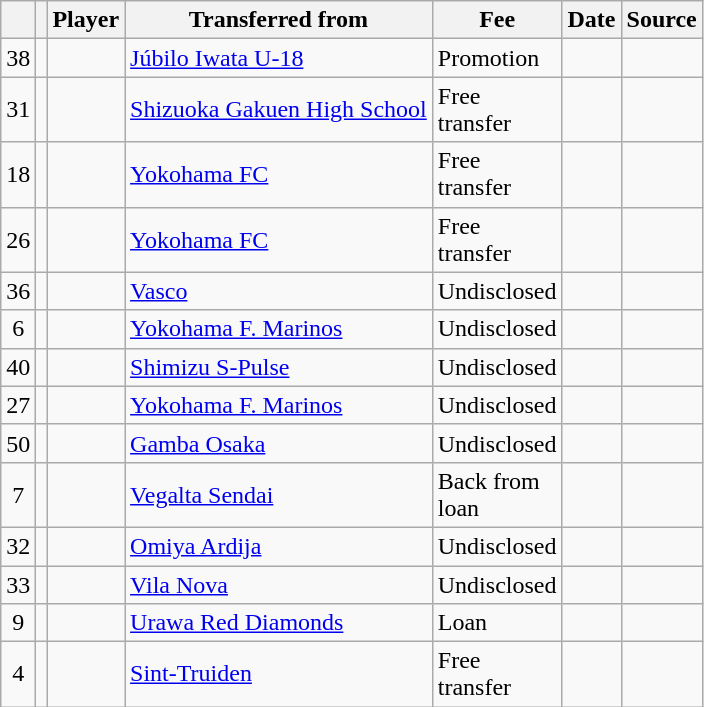<table class="wikitable plainrowheaders sortable">
<tr>
<th></th>
<th></th>
<th scope=col>Player</th>
<th>Transferred from</th>
<th !scope=col; style="width: 65px;">Fee</th>
<th scope=col>Date</th>
<th scope=col>Source</th>
</tr>
<tr>
<td align=center>38</td>
<td align="center"></td>
<td></td>
<td> <a href='#'>Júbilo Iwata U-18</a></td>
<td>Promotion</td>
<td></td>
<td></td>
</tr>
<tr>
<td align=center>31</td>
<td align="center"></td>
<td></td>
<td> <a href='#'>Shizuoka Gakuen High School</a></td>
<td>Free transfer</td>
<td></td>
<td></td>
</tr>
<tr>
<td align=center>18</td>
<td align="center"></td>
<td></td>
<td> <a href='#'>Yokohama FC</a></td>
<td>Free transfer</td>
<td></td>
<td></td>
</tr>
<tr>
<td align=center>26</td>
<td align="center"></td>
<td></td>
<td> <a href='#'>Yokohama FC</a></td>
<td>Free transfer</td>
<td></td>
<td></td>
</tr>
<tr>
<td align=center>36</td>
<td align="center"></td>
<td></td>
<td> <a href='#'>Vasco</a></td>
<td>Undisclosed</td>
<td></td>
<td></td>
</tr>
<tr>
<td align=center>6</td>
<td align="center"></td>
<td></td>
<td> <a href='#'>Yokohama F. Marinos</a></td>
<td>Undisclosed</td>
<td></td>
<td></td>
</tr>
<tr>
<td align=center>40</td>
<td align="center"></td>
<td></td>
<td> <a href='#'>Shimizu S-Pulse</a></td>
<td>Undisclosed</td>
<td></td>
<td></td>
</tr>
<tr>
<td align=center>27</td>
<td align="center"></td>
<td></td>
<td> <a href='#'>Yokohama F. Marinos</a></td>
<td>Undisclosed</td>
<td></td>
<td></td>
</tr>
<tr>
<td align=center>50</td>
<td align="center"></td>
<td></td>
<td> <a href='#'>Gamba Osaka</a></td>
<td>Undisclosed</td>
<td></td>
<td></td>
</tr>
<tr>
<td align=center>7</td>
<td align="center"></td>
<td></td>
<td> <a href='#'>Vegalta Sendai</a></td>
<td>Back from loan</td>
<td></td>
<td></td>
</tr>
<tr>
<td align=center>32</td>
<td align="center"></td>
<td></td>
<td> <a href='#'>Omiya Ardija</a></td>
<td>Undisclosed</td>
<td></td>
<td></td>
</tr>
<tr>
<td align=center>33</td>
<td align="center"></td>
<td></td>
<td> <a href='#'>Vila Nova</a></td>
<td>Undisclosed</td>
<td></td>
<td></td>
</tr>
<tr>
<td align=center>9</td>
<td align="center"></td>
<td></td>
<td> <a href='#'>Urawa Red Diamonds</a></td>
<td>Loan</td>
<td></td>
<td></td>
</tr>
<tr>
<td align=center>4</td>
<td align="center"></td>
<td></td>
<td> <a href='#'>Sint-Truiden</a></td>
<td>Free transfer</td>
<td></td>
<td></td>
</tr>
</table>
